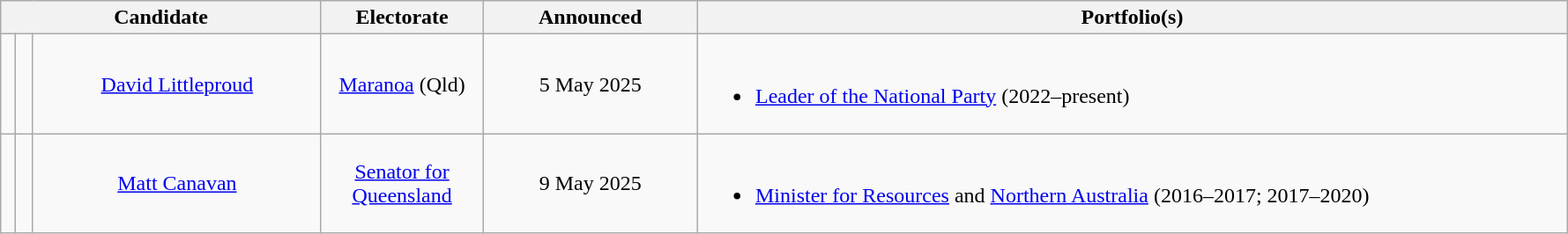<table class="wikitable" style="text-align:center">
<tr>
<th width=235px; colspan=3>Candidate</th>
<th width=115px>Electorate</th>
<th width=155px>Announced</th>
<th width=650px>Portfolio(s)</th>
</tr>
<tr>
<td width="3pt" > </td>
<td></td>
<td><a href='#'>David Littleproud</a></td>
<td><a href='#'>Maranoa</a> (Qld)</td>
<td>5 May 2025</td>
<td align=left><br><ul><li><a href='#'>Leader of the National Party</a> (2022–present)</li></ul></td>
</tr>
<tr>
<td width="3pt" > </td>
<td></td>
<td><a href='#'>Matt Canavan</a></td>
<td><a href='#'>Senator for Queensland</a></td>
<td>9 May 2025</td>
<td align=left><br><ul><li><a href='#'>Minister for Resources</a> and <a href='#'>Northern Australia</a> (2016–2017; 2017–2020)</li></ul></td>
</tr>
</table>
